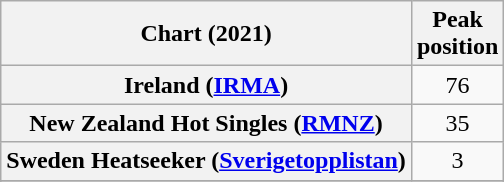<table class="wikitable sortable plainrowheaders" style="text-align:center">
<tr>
<th scope="col">Chart (2021)</th>
<th scope="col">Peak<br>position</th>
</tr>
<tr>
<th scope="row">Ireland (<a href='#'>IRMA</a>)</th>
<td>76</td>
</tr>
<tr>
<th scope="row">New Zealand Hot Singles (<a href='#'>RMNZ</a>)</th>
<td>35</td>
</tr>
<tr>
<th scope="row">Sweden Heatseeker (<a href='#'>Sverigetopplistan</a>)</th>
<td>3</td>
</tr>
<tr>
</tr>
<tr>
</tr>
</table>
